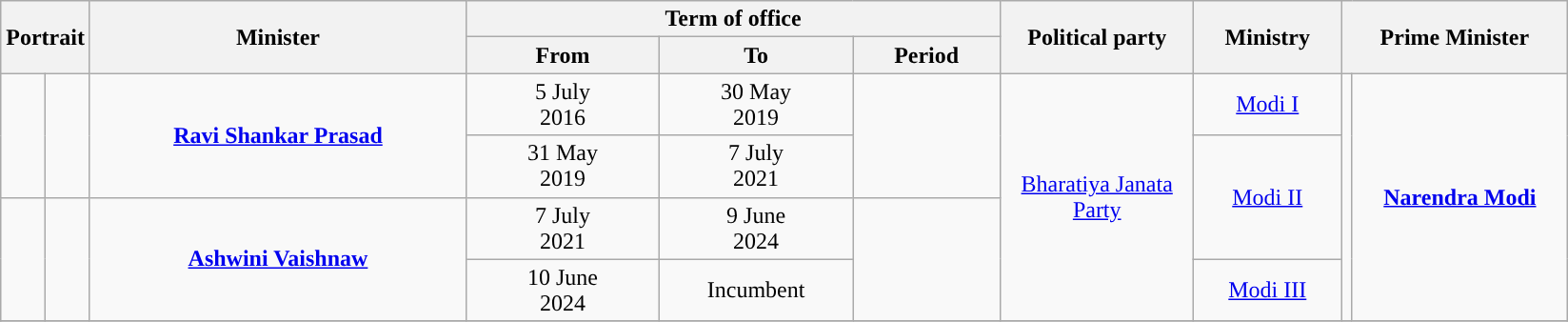<table class="wikitable" style="text-align:center">
<tr>
<th rowspan="2" colspan="2">Portrait</th>
<th rowspan="2" style="width:16em">Minister<br></th>
<th colspan="3">Term of office</th>
<th rowspan="2" style="width:8em">Political party</th>
<th rowspan="2" style="width:6em">Ministry</th>
<th rowspan="2" colspan="2">Prime Minister</th>
</tr>
<tr>
<th style="width:8em">From</th>
<th style="width:8em">To</th>
<th style="width:6em">Period</th>
</tr>
<tr>
<td rowspan="2"></td>
<td rowspan="2"></td>
<td rowspan="2"><strong><a href='#'>Ravi Shankar Prasad</a></strong><br></td>
<td>5 July<br>2016</td>
<td>30 May<br>2019</td>
<td rowspan="2"><strong></strong></td>
<td rowspan="4"><a href='#'>Bharatiya Janata Party</a></td>
<td><a href='#'>Modi I</a></td>
<td rowspan="4"></td>
<td rowspan="4" style="width:9em"><strong><a href='#'>Narendra Modi</a></strong></td>
</tr>
<tr>
<td>31 May<br>2019</td>
<td>7 July<br>2021</td>
<td rowspan="2"><a href='#'>Modi II</a></td>
</tr>
<tr>
<td rowspan="2"></td>
<td rowspan="2"></td>
<td rowspan="2"><strong><a href='#'>Ashwini Vaishnaw</a></strong><br></td>
<td>7 July<br>2021</td>
<td>9 June<br>2024</td>
<td rowspan="2"><strong></strong></td>
</tr>
<tr>
<td>10 June<br>2024</td>
<td>Incumbent</td>
<td><a href='#'>Modi III</a></td>
</tr>
<tr>
</tr>
</table>
